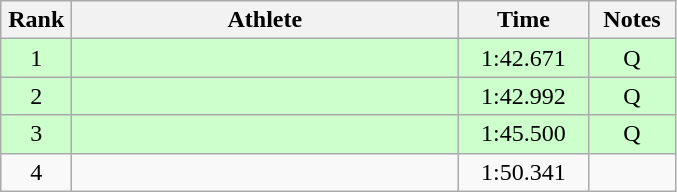<table class=wikitable style="text-align:center">
<tr>
<th width=40>Rank</th>
<th width=250>Athlete</th>
<th width=80>Time</th>
<th width=50>Notes</th>
</tr>
<tr bgcolor="ccffcc">
<td>1</td>
<td align=left></td>
<td>1:42.671</td>
<td>Q</td>
</tr>
<tr bgcolor="ccffcc">
<td>2</td>
<td align=left></td>
<td>1:42.992</td>
<td>Q</td>
</tr>
<tr bgcolor="ccffcc">
<td>3</td>
<td align=left></td>
<td>1:45.500</td>
<td>Q</td>
</tr>
<tr>
<td>4</td>
<td align=left></td>
<td>1:50.341</td>
<td></td>
</tr>
</table>
